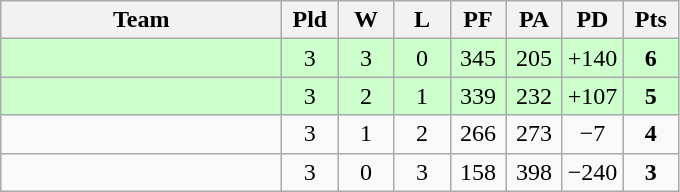<table class="wikitable" style="text-align:center;">
<tr>
<th width=180>Team</th>
<th width=30>Pld</th>
<th width=30>W</th>
<th width=30>L</th>
<th width=30>PF</th>
<th width=30>PA</th>
<th width=30>PD</th>
<th width=30>Pts</th>
</tr>
<tr bgcolor="#ccffcc">
<td align="left"></td>
<td>3</td>
<td>3</td>
<td>0</td>
<td>345</td>
<td>205</td>
<td>+140</td>
<td><strong>6</strong></td>
</tr>
<tr bgcolor="#ccffcc">
<td align="left"></td>
<td>3</td>
<td>2</td>
<td>1</td>
<td>339</td>
<td>232</td>
<td>+107</td>
<td><strong>5</strong></td>
</tr>
<tr>
<td align="left"></td>
<td>3</td>
<td>1</td>
<td>2</td>
<td>266</td>
<td>273</td>
<td>−7</td>
<td><strong>4</strong></td>
</tr>
<tr>
<td align="left"></td>
<td>3</td>
<td>0</td>
<td>3</td>
<td>158</td>
<td>398</td>
<td>−240</td>
<td><strong>3</strong></td>
</tr>
</table>
